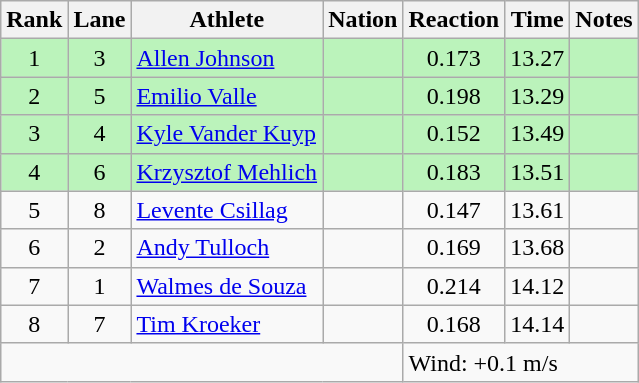<table class="wikitable sortable" style="text-align:center">
<tr>
<th>Rank</th>
<th>Lane</th>
<th>Athlete</th>
<th>Nation</th>
<th>Reaction</th>
<th>Time</th>
<th>Notes</th>
</tr>
<tr bgcolor=bbf3bb>
<td>1</td>
<td>3</td>
<td align="left"><a href='#'>Allen Johnson</a></td>
<td align=left></td>
<td>0.173</td>
<td>13.27</td>
<td></td>
</tr>
<tr bgcolor=bbf3bb>
<td>2</td>
<td>5</td>
<td align="left"><a href='#'>Emilio Valle</a></td>
<td align=left></td>
<td>0.198</td>
<td>13.29</td>
<td></td>
</tr>
<tr bgcolor=bbf3bb>
<td>3</td>
<td>4</td>
<td align="left"><a href='#'>Kyle Vander Kuyp</a></td>
<td align=left></td>
<td>0.152</td>
<td>13.49</td>
<td></td>
</tr>
<tr bgcolor=bbf3bb>
<td>4</td>
<td>6</td>
<td align="left"><a href='#'>Krzysztof Mehlich</a></td>
<td align=left></td>
<td>0.183</td>
<td>13.51</td>
<td></td>
</tr>
<tr>
<td>5</td>
<td>8</td>
<td align="left"><a href='#'>Levente Csillag</a></td>
<td align=left></td>
<td>0.147</td>
<td>13.61</td>
<td></td>
</tr>
<tr>
<td>6</td>
<td>2</td>
<td align="left"><a href='#'>Andy Tulloch</a></td>
<td align=left></td>
<td>0.169</td>
<td>13.68</td>
<td></td>
</tr>
<tr>
<td>7</td>
<td>1</td>
<td align="left"><a href='#'>Walmes de Souza</a></td>
<td align=left></td>
<td>0.214</td>
<td>14.12</td>
<td></td>
</tr>
<tr>
<td>8</td>
<td>7</td>
<td align="left"><a href='#'>Tim Kroeker</a></td>
<td align=left></td>
<td>0.168</td>
<td>14.14</td>
<td></td>
</tr>
<tr class="sortbottom">
<td colspan=4></td>
<td colspan="3" style="text-align:left;">Wind: +0.1 m/s</td>
</tr>
</table>
